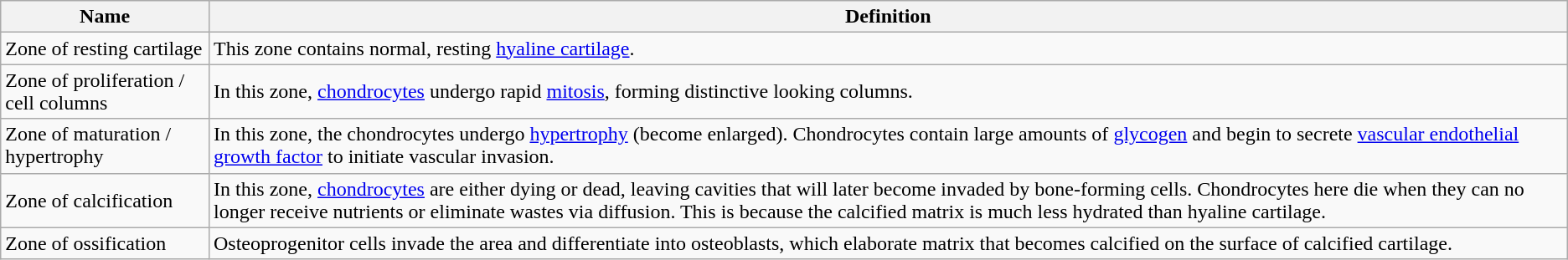<table class="wikitable">
<tr>
<th>Name</th>
<th>Definition</th>
</tr>
<tr>
<td>Zone of resting cartilage</td>
<td>This zone contains normal, resting <a href='#'>hyaline cartilage</a>.</td>
</tr>
<tr>
<td>Zone of proliferation / cell columns</td>
<td>In this zone, <a href='#'>chondrocytes</a> undergo rapid <a href='#'>mitosis</a>, forming distinctive looking columns.</td>
</tr>
<tr>
<td>Zone of maturation / hypertrophy</td>
<td>In this zone, the chondrocytes undergo <a href='#'>hypertrophy</a> (become enlarged). Chondrocytes contain large amounts of <a href='#'>glycogen</a> and begin to secrete <a href='#'>vascular endothelial growth factor</a> to initiate vascular invasion.</td>
</tr>
<tr>
<td>Zone of calcification</td>
<td>In this zone, <a href='#'>chondrocytes</a> are either dying or dead, leaving cavities that will later become invaded by bone-forming cells.  Chondrocytes here die when they can no longer receive nutrients or eliminate wastes via diffusion.  This is because the calcified matrix is much less hydrated than hyaline cartilage.</td>
</tr>
<tr>
<td>Zone of ossification</td>
<td>Osteoprogenitor cells invade the area and differentiate into osteoblasts, which elaborate matrix that becomes calcified on the surface of calcified cartilage.</td>
</tr>
</table>
